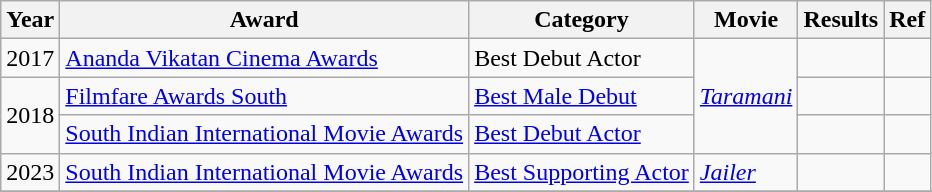<table class="wikitable">
<tr>
<th>Year</th>
<th>Award</th>
<th>Category</th>
<th>Movie</th>
<th>Results</th>
<th>Ref</th>
</tr>
<tr>
<td>2017</td>
<td><a href='#'>Ananda Vikatan Cinema Awards</a></td>
<td>Best Debut Actor</td>
<td rowspan="3"><em><a href='#'>Taramani</a></em></td>
<td></td>
<td></td>
</tr>
<tr>
<td rowspan="2">2018</td>
<td><a href='#'>Filmfare Awards South</a></td>
<td><a href='#'>Best Male Debut</a></td>
<td></td>
<td></td>
</tr>
<tr>
<td><a href='#'>South Indian International Movie Awards</a></td>
<td><a href='#'>Best Debut Actor</a></td>
<td></td>
<td></td>
</tr>
<tr>
<td>2023</td>
<td><a href='#'>South Indian International Movie Awards</a></td>
<td><a href='#'>Best Supporting Actor</a></td>
<td><em><a href='#'>Jailer</a></em></td>
<td></td>
<td></td>
</tr>
<tr>
</tr>
</table>
